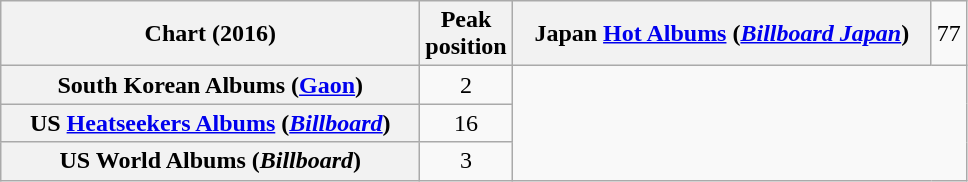<table class="wikitable sortable plainrowheaders" style="text-align:center">
<tr>
<th>Chart (2016)</th>
<th>Peak<br>position</th>
<th scope="row" style="width:17em">Japan <a href='#'>Hot Albums</a> (<em><a href='#'>Billboard Japan</a></em>)</th>
<td>77</td>
</tr>
<tr>
<th scope="row" style="width:17em">South Korean Albums (<a href='#'>Gaon</a>)</th>
<td>2</td>
</tr>
<tr>
<th scope="row" style="width:17em">US <a href='#'>Heatseekers Albums</a> (<a href='#'><em>Billboard</em></a>)</th>
<td>16</td>
</tr>
<tr>
<th scope="row" style="width:17em">US World Albums (<em>Billboard</em>)</th>
<td>3</td>
</tr>
</table>
